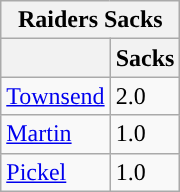<table class="wikitable">
<tr>
<th colspan="2">Raiders Sacks</th>
</tr>
<tr>
<th></th>
<th>Sacks</th>
</tr>
<tr>
<td><a href='#'>Townsend</a></td>
<td>2.0</td>
</tr>
<tr>
<td><a href='#'>Martin</a></td>
<td>1.0</td>
</tr>
<tr>
<td><a href='#'>Pickel</a></td>
<td>1.0</td>
</tr>
</table>
